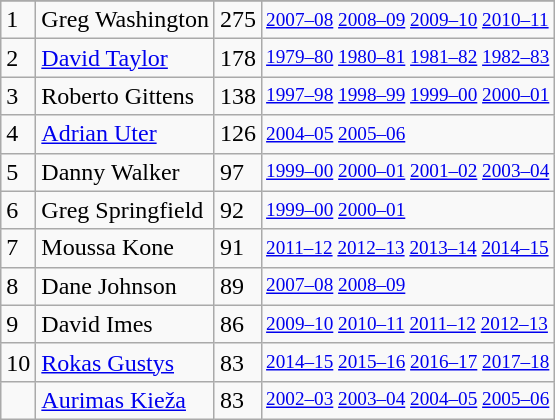<table class="wikitable">
<tr>
</tr>
<tr>
<td>1</td>
<td>Greg Washington</td>
<td>275</td>
<td style="font-size:80%;"><a href='#'>2007–08</a> <a href='#'>2008–09</a> <a href='#'>2009–10</a> <a href='#'>2010–11</a></td>
</tr>
<tr>
<td>2</td>
<td><a href='#'>David Taylor</a></td>
<td>178</td>
<td style="font-size:80%;"><a href='#'>1979–80</a> <a href='#'>1980–81</a> <a href='#'>1981–82</a> <a href='#'>1982–83</a></td>
</tr>
<tr>
<td>3</td>
<td>Roberto Gittens</td>
<td>138</td>
<td style="font-size:80%;"><a href='#'>1997–98</a> <a href='#'>1998–99</a> <a href='#'>1999–00</a> <a href='#'>2000–01</a></td>
</tr>
<tr>
<td>4</td>
<td><a href='#'>Adrian Uter</a></td>
<td>126</td>
<td style="font-size:80%;"><a href='#'>2004–05</a> <a href='#'>2005–06</a></td>
</tr>
<tr>
<td>5</td>
<td>Danny Walker</td>
<td>97</td>
<td style="font-size:80%;"><a href='#'>1999–00</a> <a href='#'>2000–01</a> <a href='#'>2001–02</a> <a href='#'>2003–04</a></td>
</tr>
<tr>
<td>6</td>
<td>Greg Springfield</td>
<td>92</td>
<td style="font-size:80%;"><a href='#'>1999–00</a> <a href='#'>2000–01</a></td>
</tr>
<tr>
<td>7</td>
<td>Moussa Kone</td>
<td>91</td>
<td style="font-size:80%;"><a href='#'>2011–12</a> <a href='#'>2012–13</a> <a href='#'>2013–14</a> <a href='#'>2014–15</a></td>
</tr>
<tr>
<td>8</td>
<td>Dane Johnson</td>
<td>89</td>
<td style="font-size:80%;"><a href='#'>2007–08</a> <a href='#'>2008–09</a></td>
</tr>
<tr>
<td>9</td>
<td>David Imes</td>
<td>86</td>
<td style="font-size:80%;"><a href='#'>2009–10</a> <a href='#'>2010–11</a> <a href='#'>2011–12</a> <a href='#'>2012–13</a></td>
</tr>
<tr>
<td>10</td>
<td><a href='#'>Rokas Gustys</a></td>
<td>83</td>
<td style="font-size:80%;"><a href='#'>2014–15</a> <a href='#'>2015–16</a> <a href='#'>2016–17</a> <a href='#'>2017–18</a></td>
</tr>
<tr>
<td></td>
<td><a href='#'>Aurimas Kieža</a></td>
<td>83</td>
<td style="font-size:80%;"><a href='#'>2002–03</a> <a href='#'>2003–04</a> <a href='#'>2004–05</a> <a href='#'>2005–06</a></td>
</tr>
</table>
